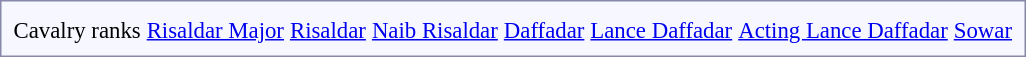<table style="border:1px solid #8888aa; background-color:#f7f8ff; padding:5px; font-size:95%; margin: 0px 12px 12px 0px;">
<tr style="background:#ccc;">
</tr>
<tr style="text-align:center;">
<td>Cavalry ranks</td>
<td colspan=6><a href='#'>Risaldar Major</a><br></td>
<td colspan=2><a href='#'>Risaldar</a><br></td>
<td colspan=2><a href='#'>Naib Risaldar</a><br></td>
<td colspan=12><a href='#'>Daffadar</a><br></td>
<td colspan=4><a href='#'>Lance Daffadar</a><br></td>
<td colspan=2><a href='#'>Acting Lance Daffadar</a><br></td>
<td colspan=8><a href='#'>Sowar</a><br></td>
</tr>
</table>
